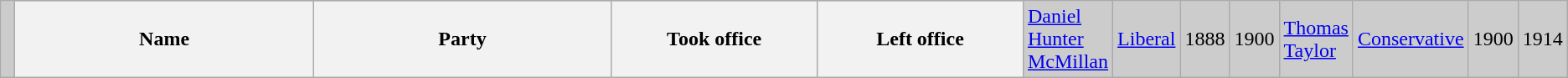<table class="wikitable">
<tr bgcolor="CCCCCC">
<td> </td>
<th width="30%">Name</th>
<th width="30%">Party</th>
<th width="20%">Took office</th>
<th width="20%">Left office<br></th>
<td><a href='#'>Daniel Hunter McMillan</a><br></td>
<td><a href='#'>Liberal</a></td>
<td>1888</td>
<td>1900<br></td>
<td><a href='#'>Thomas Taylor</a><br></td>
<td><a href='#'>Conservative</a></td>
<td>1900</td>
<td>1914</td>
</tr>
</table>
